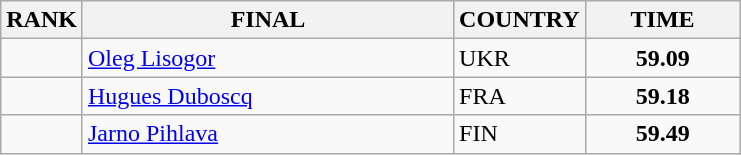<table class="wikitable">
<tr>
<th>RANK</th>
<th align="left" style="width: 15em">FINAL</th>
<th>COUNTRY</th>
<th style="width: 6em">TIME</th>
</tr>
<tr>
<td align="center"></td>
<td><a href='#'>Oleg Lisogor</a></td>
<td> UKR</td>
<td align="center"><strong>59.09</strong></td>
</tr>
<tr>
<td align="center"></td>
<td><a href='#'>Hugues Duboscq</a></td>
<td> FRA</td>
<td align="center"><strong>59.18</strong></td>
</tr>
<tr>
<td align="center"></td>
<td><a href='#'>Jarno Pihlava</a></td>
<td> FIN</td>
<td align="center"><strong>59.49</strong></td>
</tr>
</table>
